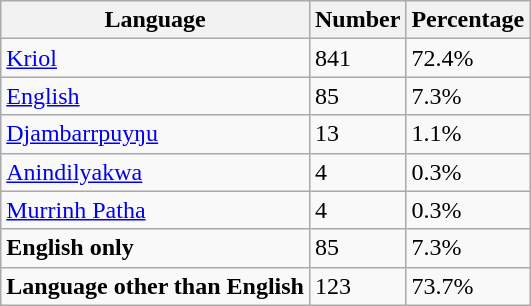<table class="wikitable">
<tr>
<th>Language</th>
<th>Number</th>
<th>Percentage</th>
</tr>
<tr>
<td><a href='#'>Kriol</a></td>
<td>841</td>
<td>72.4%</td>
</tr>
<tr>
<td><a href='#'>English</a></td>
<td>85</td>
<td>7.3%</td>
</tr>
<tr>
<td><a href='#'>Djambarrpuyŋu</a></td>
<td>13</td>
<td>1.1%</td>
</tr>
<tr>
<td><a href='#'>Anindilyakwa</a></td>
<td>4</td>
<td>0.3%</td>
</tr>
<tr>
<td><a href='#'>Murrinh Patha</a></td>
<td>4</td>
<td>0.3%</td>
</tr>
<tr>
<td><strong>English only</strong></td>
<td>85</td>
<td>7.3%</td>
</tr>
<tr>
<td><strong>Language other than English</strong></td>
<td>123</td>
<td>73.7%</td>
</tr>
</table>
